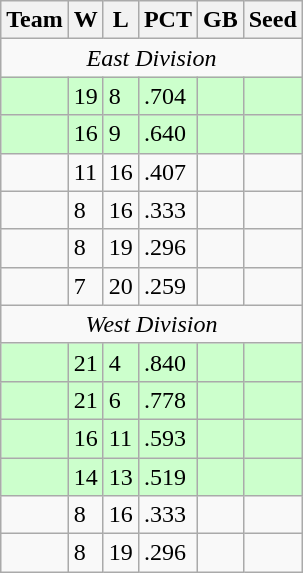<table class=wikitable>
<tr>
<th>Team</th>
<th>W</th>
<th>L</th>
<th>PCT</th>
<th>GB</th>
<th>Seed</th>
</tr>
<tr>
<td colspan=6 align=center><em>East Division</em></td>
</tr>
<tr bgcolor=#ccffcc>
<td></td>
<td>19</td>
<td>8</td>
<td>.704</td>
<td></td>
<td></td>
</tr>
<tr bgcolor=#ccffcc>
<td></td>
<td>16</td>
<td>9</td>
<td>.640</td>
<td></td>
<td></td>
</tr>
<tr>
<td></td>
<td>11</td>
<td>16</td>
<td>.407</td>
<td></td>
<td></td>
</tr>
<tr>
<td></td>
<td>8</td>
<td>16</td>
<td>.333</td>
<td></td>
<td></td>
</tr>
<tr>
<td></td>
<td>8</td>
<td>19</td>
<td>.296</td>
<td></td>
<td></td>
</tr>
<tr>
<td></td>
<td>7</td>
<td>20</td>
<td>.259</td>
<td></td>
<td></td>
</tr>
<tr>
<td colspan=67 align=center><em>West Division</em></td>
</tr>
<tr bgcolor=#ccffcc>
<td></td>
<td>21</td>
<td>4</td>
<td>.840</td>
<td></td>
<td></td>
</tr>
<tr bgcolor=#ccffcc>
<td></td>
<td>21</td>
<td>6</td>
<td>.778</td>
<td></td>
<td></td>
</tr>
<tr bgcolor=#ccffcc>
<td></td>
<td>16</td>
<td>11</td>
<td>.593</td>
<td></td>
<td></td>
</tr>
<tr bgcolor=#ccffcc>
<td></td>
<td>14</td>
<td>13</td>
<td>.519</td>
<td></td>
<td></td>
</tr>
<tr>
<td></td>
<td>8</td>
<td>16</td>
<td>.333</td>
<td></td>
<td></td>
</tr>
<tr>
<td></td>
<td>8</td>
<td>19</td>
<td>.296</td>
<td></td>
<td></td>
</tr>
</table>
